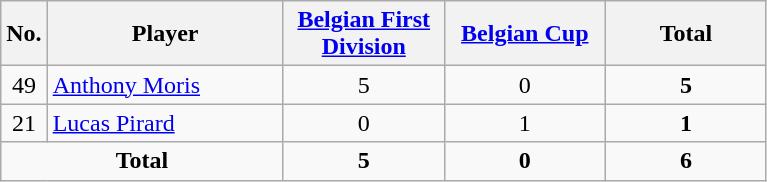<table class="wikitable sortable" style="text-align:center">
<tr>
<th width="10">No.</th>
<th width="150">Player</th>
<th width="100"><a href='#'>Belgian First Division</a></th>
<th width="100"><a href='#'>Belgian Cup</a></th>
<th width="100">Total</th>
</tr>
<tr>
<td>49</td>
<td align="left"> <a href='#'>Anthony Moris</a></td>
<td>5</td>
<td>0</td>
<td><strong>5</strong></td>
</tr>
<tr>
<td>21</td>
<td align="left"> <a href='#'>Lucas Pirard</a></td>
<td>0</td>
<td>1</td>
<td><strong>1</strong></td>
</tr>
<tr class="sortbottom">
<td colspan="2"><strong>Total</strong></td>
<td><strong>5</strong></td>
<td><strong>0</strong></td>
<td><strong>6</strong></td>
</tr>
</table>
